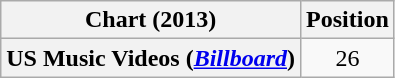<table class="wikitable sortable plainrowheaders" style=text-align:center>
<tr>
<th scope="col">Chart (2013)</th>
<th scope="col">Position</th>
</tr>
<tr>
<th scope="row">US Music Videos (<em><a href='#'>Billboard</a></em>)</th>
<td style="text-align:center;">26</td>
</tr>
</table>
